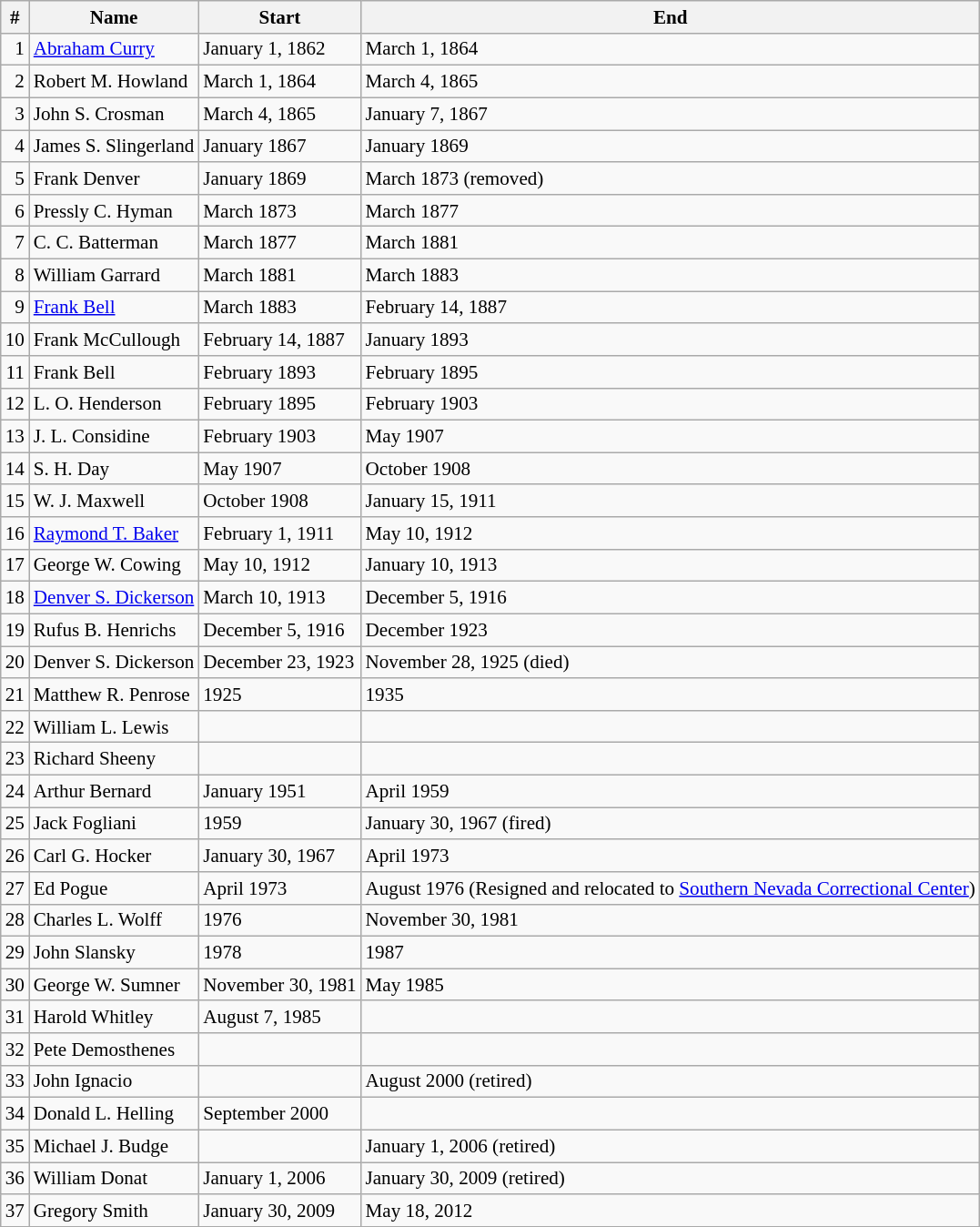<table class="wikitable sortable"  style="font-size:88%">
<tr>
<th>#</th>
<th>Name</th>
<th>Start</th>
<th>End</th>
</tr>
<tr>
<td align="right">1</td>
<td><a href='#'>Abraham Curry</a></td>
<td>January 1, 1862</td>
<td>March 1, 1864</td>
</tr>
<tr>
<td align="right">2</td>
<td>Robert M. Howland</td>
<td>March 1, 1864</td>
<td>March 4, 1865</td>
</tr>
<tr>
<td align="right">3</td>
<td>John S. Crosman</td>
<td>March 4, 1865</td>
<td>January 7, 1867</td>
</tr>
<tr>
<td align="right">4</td>
<td>James S. Slingerland</td>
<td>January 1867</td>
<td>January 1869</td>
</tr>
<tr>
<td align="right">5</td>
<td>Frank Denver</td>
<td>January 1869</td>
<td>March 1873 (removed)</td>
</tr>
<tr>
<td align="right">6</td>
<td>Pressly C. Hyman</td>
<td>March 1873</td>
<td>March 1877</td>
</tr>
<tr>
<td align="right">7</td>
<td>C. C. Batterman</td>
<td>March 1877</td>
<td>March 1881</td>
</tr>
<tr>
<td align="right">8</td>
<td>William Garrard</td>
<td>March 1881</td>
<td>March 1883</td>
</tr>
<tr>
<td align="right">9</td>
<td><a href='#'>Frank Bell</a></td>
<td>March 1883</td>
<td>February 14, 1887</td>
</tr>
<tr>
<td align="right">10</td>
<td>Frank McCullough</td>
<td>February 14, 1887</td>
<td>January 1893</td>
</tr>
<tr>
<td align="right">11</td>
<td>Frank Bell</td>
<td>February 1893</td>
<td>February 1895</td>
</tr>
<tr>
<td align="right">12</td>
<td>L. O. Henderson</td>
<td>February 1895</td>
<td>February 1903</td>
</tr>
<tr>
<td align="right">13</td>
<td>J. L. Considine</td>
<td>February 1903</td>
<td>May 1907</td>
</tr>
<tr>
<td align="right">14</td>
<td>S. H. Day</td>
<td>May 1907</td>
<td>October 1908</td>
</tr>
<tr>
<td align="right">15</td>
<td>W. J. Maxwell</td>
<td>October 1908</td>
<td>January 15, 1911</td>
</tr>
<tr>
<td align="right">16</td>
<td><a href='#'>Raymond T. Baker</a></td>
<td>February 1, 1911</td>
<td>May 10, 1912</td>
</tr>
<tr>
<td align="right">17</td>
<td>George W. Cowing</td>
<td>May 10, 1912</td>
<td>January 10, 1913</td>
</tr>
<tr>
<td align="right">18</td>
<td><a href='#'>Denver S. Dickerson</a></td>
<td>March 10, 1913</td>
<td>December 5, 1916</td>
</tr>
<tr>
<td align="right">19</td>
<td>Rufus B. Henrichs</td>
<td>December 5, 1916</td>
<td>December 1923</td>
</tr>
<tr>
<td align="right">20</td>
<td>Denver S. Dickerson</td>
<td>December 23, 1923</td>
<td>November 28, 1925 (died)</td>
</tr>
<tr 21>
<td align="right">21</td>
<td>Matthew R. Penrose</td>
<td>1925</td>
<td>1935</td>
</tr>
<tr>
<td align="right">22</td>
<td>William L. Lewis</td>
<td></td>
<td></td>
</tr>
<tr>
<td align="right">23</td>
<td>Richard Sheeny</td>
<td></td>
<td></td>
</tr>
<tr>
<td align="right">24</td>
<td>Arthur Bernard</td>
<td>January 1951</td>
<td>April 1959</td>
</tr>
<tr>
<td align="right">25</td>
<td>Jack Fogliani</td>
<td>1959</td>
<td>January 30, 1967 (fired)</td>
</tr>
<tr>
<td align="right">26</td>
<td>Carl G. Hocker</td>
<td>January 30, 1967</td>
<td>April 1973</td>
</tr>
<tr>
<td align="right">27</td>
<td>Ed Pogue</td>
<td>April 1973</td>
<td>August 1976 (Resigned and relocated to <a href='#'>Southern Nevada Correctional Center</a>)</td>
</tr>
<tr>
<td align="right">28</td>
<td>Charles L. Wolff</td>
<td>1976</td>
<td>November 30, 1981</td>
</tr>
<tr>
<td align="right">29</td>
<td>John Slansky</td>
<td>1978</td>
<td>1987</td>
</tr>
<tr>
<td align="right">30</td>
<td>George W. Sumner</td>
<td>November 30, 1981</td>
<td>May 1985</td>
</tr>
<tr>
<td align="right">31</td>
<td>Harold Whitley</td>
<td>August 7, 1985</td>
<td></td>
</tr>
<tr>
<td align="right">32</td>
<td>Pete Demosthenes</td>
<td></td>
<td></td>
</tr>
<tr>
<td align="right">33</td>
<td>John Ignacio</td>
<td></td>
<td>August 2000 (retired)</td>
</tr>
<tr>
<td align="right">34</td>
<td>Donald L. Helling</td>
<td>September 2000</td>
<td></td>
</tr>
<tr>
<td align="right">35</td>
<td>Michael J. Budge</td>
<td></td>
<td>January 1, 2006 (retired)</td>
</tr>
<tr>
<td align="right">36</td>
<td>William Donat</td>
<td>January 1, 2006</td>
<td>January 30, 2009 (retired)</td>
</tr>
<tr>
<td align="right">37</td>
<td>Gregory Smith</td>
<td>January 30, 2009</td>
<td>May 18, 2012</td>
</tr>
<tr>
</tr>
</table>
